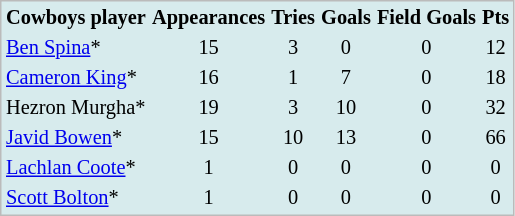<table cellpadding=1 style="border:1px solid #BBB; background-color:#d7ebed; font-size:85%;">
<tr>
<th>Cowboys player</th>
<th>Appearances</th>
<th>Tries</th>
<th>Goals</th>
<th>Field Goals</th>
<th>Pts</th>
</tr>
<tr ---->
<td> <a href='#'>Ben Spina</a>*</td>
<td align="center">15</td>
<td align="center">3</td>
<td align="center">0</td>
<td align="center">0</td>
<td align="center">12</td>
</tr>
<tr ---->
<td> <a href='#'>Cameron King</a>*</td>
<td align="center">16</td>
<td align="center">1</td>
<td align="center">7</td>
<td align="center">0</td>
<td align="center">18</td>
</tr>
<tr ---->
<td> Hezron Murgha*</td>
<td align="center">19</td>
<td align="center">3</td>
<td align="center">10</td>
<td align="center">0</td>
<td align="center">32</td>
</tr>
<tr ---->
<td> <a href='#'>Javid Bowen</a>*</td>
<td align="center">15</td>
<td align="center">10</td>
<td align="center">13</td>
<td align="center">0</td>
<td align="center">66</td>
</tr>
<tr ---->
<td> <a href='#'>Lachlan Coote</a>*</td>
<td align="center">1</td>
<td align="center">0</td>
<td align="center">0</td>
<td align="center">0</td>
<td align="center">0</td>
</tr>
<tr ---->
<td> <a href='#'>Scott Bolton</a>*</td>
<td align="center">1</td>
<td align="center">0</td>
<td align="center">0</td>
<td align="center">0</td>
<td align="center">0</td>
</tr>
</table>
